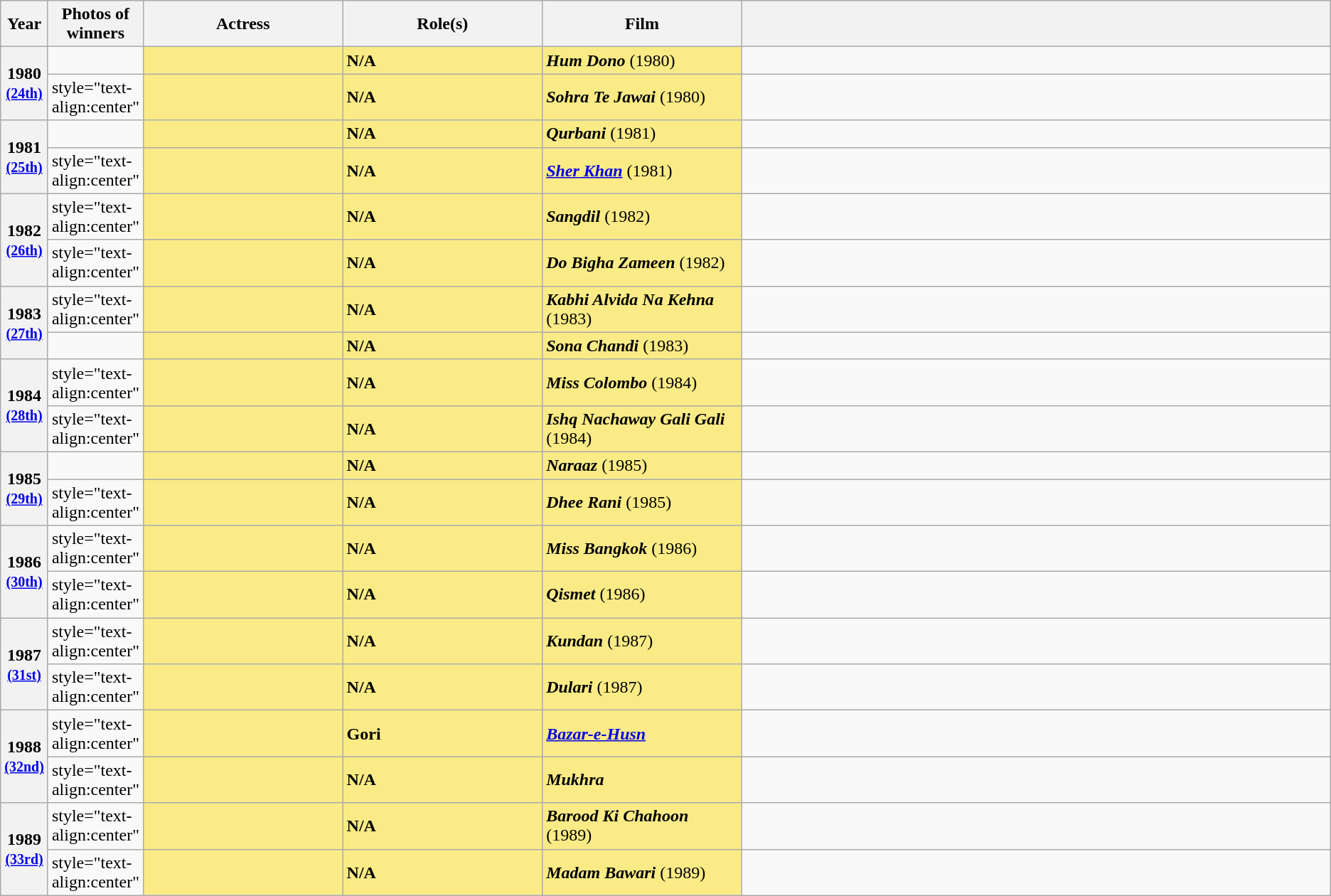<table class="wikitable sortable" style="text-align:left;">
<tr>
<th scope="col" style="width:3%; text-align:center;">Year</th>
<th scope="col" style="width:3%;text-align:center;">Photos of winners</th>
<th scope="col" style="width:15%;text-align:center;">Actress</th>
<th scope="col" style="width:15%;text-align:center;">Role(s)</th>
<th scope="col" style="width:15%;text-align:center;">Film</th>
<th scope="col" class="unsortable"></th>
</tr>
<tr>
<th scope="row" rowspan=2 style="text-align:center">1980 <br><small><a href='#'>(24th)</a> </small></th>
<td style="text-align:center"></td>
<td style="background:#FAEB86;"><strong></strong> </td>
<td style="background:#FAEB86;"><strong>N/A</strong></td>
<td style="background:#FAEB86;"><strong><em>Hum Dono</em></strong> (1980)</td>
<td></td>
</tr>
<tr>
<td>style="text-align:center" </td>
<td style="background:#FAEB86;"><strong></strong> </td>
<td style="background:#FAEB86;"><strong>N/A</strong></td>
<td style="background:#FAEB86;"><strong><em>Sohra Te Jawai</em></strong> (1980)</td>
<td></td>
</tr>
<tr>
<th scope="row" rowspan=2 style="text-align:center">1981 <br><small><a href='#'>(25th)</a> </small></th>
<td style="text-align:center"></td>
<td style="background:#FAEB86;"><strong></strong> </td>
<td style="background:#FAEB86;"><strong>N/A</strong></td>
<td style="background:#FAEB86;"><strong><em>Qurbani</em></strong> (1981)</td>
<td></td>
</tr>
<tr>
<td>style="text-align:center" </td>
<td style="background:#FAEB86;"><strong></strong> </td>
<td style="background:#FAEB86;"><strong>N/A</strong></td>
<td style="background:#FAEB86;"><strong><em><a href='#'>Sher Khan</a></em></strong> (1981)</td>
<td></td>
</tr>
<tr>
<th scope="row" rowspan=2 style="text-align:center">1982 <br><small><a href='#'>(26th)</a> </small></th>
<td>style="text-align:center" </td>
<td style="background:#FAEB86;"><strong></strong> </td>
<td style="background:#FAEB86;"><strong>N/A</strong></td>
<td style="background:#FAEB86;"><strong><em>Sangdil</em></strong> (1982)</td>
<td></td>
</tr>
<tr>
<td>style="text-align:center" </td>
<td style="background:#FAEB86;"><strong></strong> </td>
<td style="background:#FAEB86;"><strong>N/A</strong></td>
<td style="background:#FAEB86;"><strong><em>Do Bigha Zameen</em></strong> (1982)</td>
<td></td>
</tr>
<tr>
<th scope="row" rowspan=2 style="text-align:center">1983 <br><small><a href='#'>(27th)</a> </small></th>
<td>style="text-align:center" </td>
<td style="background:#FAEB86;"><strong></strong> </td>
<td style="background:#FAEB86;"><strong>N/A</strong></td>
<td style="background:#FAEB86;"><strong><em>Kabhi Alvida Na Kehna</em></strong> (1983)</td>
<td></td>
</tr>
<tr>
<td style="text-align:center"></td>
<td style="background:#FAEB86;"><strong></strong> </td>
<td style="background:#FAEB86;"><strong>N/A</strong></td>
<td style="background:#FAEB86;"><strong><em>Sona Chandi</em></strong> (1983)</td>
<td></td>
</tr>
<tr>
<th scope="row" rowspan=2 style="text-align:center">1984 <br><small><a href='#'>(28th)</a> </small></th>
<td>style="text-align:center" </td>
<td style="background:#FAEB86;"><strong></strong> </td>
<td style="background:#FAEB86;"><strong>N/A</strong></td>
<td style="background:#FAEB86;"><strong><em>Miss Colombo</em></strong> (1984)</td>
<td></td>
</tr>
<tr>
<td>style="text-align:center" </td>
<td style="background:#FAEB86;"><strong></strong> </td>
<td style="background:#FAEB86;"><strong>N/A</strong></td>
<td style="background:#FAEB86;"><strong><em>Ishq Nachaway Gali Gali</em></strong> (1984)</td>
<td></td>
</tr>
<tr>
<th scope="row" rowspan=2 style="text-align:center">1985 <br><small><a href='#'>(29th)</a> </small></th>
<td style="text-align:center"></td>
<td style="background:#FAEB86;"><strong></strong> </td>
<td style="background:#FAEB86;"><strong>N/A</strong></td>
<td style="background:#FAEB86;"><strong><em>Naraaz</em></strong> (1985)</td>
<td></td>
</tr>
<tr>
<td>style="text-align:center" </td>
<td style="background:#FAEB86;"><strong></strong> </td>
<td style="background:#FAEB86;"><strong>N/A</strong></td>
<td style="background:#FAEB86;"><strong><em>Dhee Rani</em></strong> (1985)</td>
<td></td>
</tr>
<tr>
<th scope="row" rowspan=2 style="text-align:center">1986 <br><small><a href='#'>(30th)</a> </small></th>
<td>style="text-align:center" </td>
<td style="background:#FAEB86;"><strong></strong> </td>
<td style="background:#FAEB86;"><strong>N/A</strong></td>
<td style="background:#FAEB86;"><strong><em>Miss Bangkok</em></strong> (1986)</td>
<td></td>
</tr>
<tr>
<td>style="text-align:center" </td>
<td style="background:#FAEB86;"><strong></strong> </td>
<td style="background:#FAEB86;"><strong>N/A</strong></td>
<td style="background:#FAEB86;"><strong><em>Qismet</em></strong> (1986)</td>
<td></td>
</tr>
<tr>
<th scope="row" rowspan=2 style="text-align:center">1987 <br><small><a href='#'>(31st)</a> </small></th>
<td>style="text-align:center" </td>
<td style="background:#FAEB86;"><strong></strong> </td>
<td style="background:#FAEB86;"><strong>N/A</strong></td>
<td style="background:#FAEB86;"><strong><em>Kundan</em></strong> (1987)</td>
<td></td>
</tr>
<tr>
<td>style="text-align:center" </td>
<td style="background:#FAEB86;"><strong></strong> </td>
<td style="background:#FAEB86;"><strong>N/A</strong></td>
<td style="background:#FAEB86;"><strong><em>Dulari</em></strong> (1987)</td>
<td></td>
</tr>
<tr>
<th scope="row" rowspan=2 style="text-align:center">1988 <br><small><a href='#'>(32nd)</a> </small></th>
<td>style="text-align:center" </td>
<td style="background:#FAEB86;"><strong></strong> </td>
<td style="background:#FAEB86;"><strong>Gori</strong></td>
<td style="background:#FAEB86;"><strong><em><a href='#'>Bazar-e-Husn</a></em></strong></td>
<td></td>
</tr>
<tr>
<td>style="text-align:center" </td>
<td style="background:#FAEB86;"><strong></strong> </td>
<td style="background:#FAEB86;"><strong>N/A</strong></td>
<td style="background:#FAEB86;"><strong><em>Mukhra</em></strong></td>
<td></td>
</tr>
<tr>
<th scope="row" rowspan=3 style="text-align:center">1989 <br><small><a href='#'>(33rd)</a> </small></th>
<td>style="text-align:center" </td>
<td style="background:#FAEB86;"><strong></strong> </td>
<td style="background:#FAEB86;"><strong>N/A</strong></td>
<td style="background:#FAEB86;"><strong><em>Barood Ki Chahoon</em></strong> (1989)</td>
<td></td>
</tr>
<tr>
<td>style="text-align:center" </td>
<td style="background:#FAEB86;"><strong></strong> </td>
<td style="background:#FAEB86;"><strong>N/A</strong></td>
<td style="background:#FAEB86;"><strong><em>Madam Bawari</em></strong> (1989)</td>
<td></td>
</tr>
</table>
